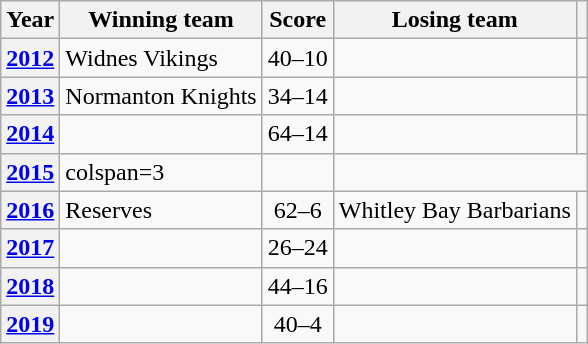<table class="wikitable" style="text-align:left">
<tr>
<th scope="col">Year</th>
<th scope="col">Winning team</th>
<th scope="col">Score</th>
<th scope="col">Losing team</th>
<th scope="col"></th>
</tr>
<tr>
<th scope="row"><a href='#'>2012</a></th>
<td> Widnes Vikings</td>
<td style="text-align:center">40–10</td>
<td></td>
<td></td>
</tr>
<tr>
<th scope="row"><a href='#'>2013</a></th>
<td>Normanton Knights</td>
<td style="text-align:center">34–14</td>
<td></td>
<td></td>
</tr>
<tr>
<th scope="row"><a href='#'>2014</a></th>
<td></td>
<td style="text-align:center">64–14</td>
<td></td>
<td></td>
</tr>
<tr>
<th scope="row"><a href='#'>2015</a></th>
<td>colspan=3 </td>
<td></td>
</tr>
<tr>
<th scope="row"><a href='#'>2016</a></th>
<td> Reserves</td>
<td style="text-align:center">62–6</td>
<td>Whitley Bay Barbarians</td>
<td></td>
</tr>
<tr>
<th scope="row"><a href='#'>2017</a></th>
<td></td>
<td style="text-align:center">26–24</td>
<td></td>
<td></td>
</tr>
<tr>
<th scope="row"><a href='#'>2018</a></th>
<td></td>
<td style="text-align:center">44–16</td>
<td></td>
<td></td>
</tr>
<tr>
<th scope="row"><a href='#'>2019</a></th>
<td></td>
<td style="text-align:center">40–4</td>
<td></td>
<td></td>
</tr>
</table>
